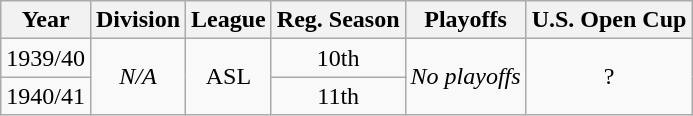<table class="wikitable" style="text-align:center">
<tr>
<th>Year</th>
<th>Division</th>
<th>League</th>
<th>Reg. Season</th>
<th>Playoffs</th>
<th>U.S. Open Cup</th>
</tr>
<tr>
<td>1939/40</td>
<td rowspan=2><em>N/A</em></td>
<td rowspan=2>ASL</td>
<td>10th</td>
<td rowspan=2><em>No playoffs</em></td>
<td rowspan=2>?</td>
</tr>
<tr>
<td>1940/41</td>
<td>11th</td>
</tr>
</table>
